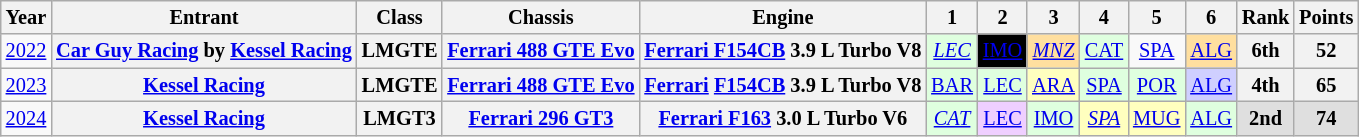<table class="wikitable" style="text-align:center; font-size:85%">
<tr>
<th>Year</th>
<th>Entrant</th>
<th>Class</th>
<th>Chassis</th>
<th>Engine</th>
<th>1</th>
<th>2</th>
<th>3</th>
<th>4</th>
<th>5</th>
<th>6</th>
<th>Rank</th>
<th>Points</th>
</tr>
<tr>
<td><a href='#'>2022</a></td>
<th><a href='#'>Car Guy Racing</a> by <a href='#'>Kessel Racing</a></th>
<th>LMGTE</th>
<th><a href='#'>Ferrari 488 GTE Evo</a></th>
<th><a href='#'>Ferrari F154CB</a> 3.9 L Turbo V8</th>
<td style="background:#DFFFDF;"><em><a href='#'>LEC</a></em><br></td>
<td style="background:#000000; color:white"><a href='#'><span>IMO</span></a><br></td>
<td style="background:#FFDF9F;"><em><a href='#'>MNZ</a></em><br></td>
<td style="background:#DFFFDF;"><a href='#'>CAT</a><br></td>
<td style="background:#;"><a href='#'>SPA</a><br></td>
<td style="background:#FFDF9F;"><a href='#'>ALG</a><br></td>
<th style="background:#;">6th</th>
<th style="background:#;">52</th>
</tr>
<tr>
<td><a href='#'>2023</a></td>
<th><a href='#'>Kessel Racing</a></th>
<th>LMGTE</th>
<th><a href='#'>Ferrari 488 GTE Evo</a></th>
<th><a href='#'>Ferrari</a> <a href='#'>F154CB</a> 3.9 L Turbo V8</th>
<td style="background:#DFFFDF;"><a href='#'>BAR</a><br></td>
<td style="background:#DFFFDF;"><a href='#'>LEC</a><br></td>
<td style="background:#FFFFBF;"><a href='#'>ARA</a><br></td>
<td style="background:#DFFFDF;"><a href='#'>SPA</a><br></td>
<td style="background:#DFFFDF;"><a href='#'>POR</a><br></td>
<td style="background:#CFCFFF;"><a href='#'>ALG</a><br></td>
<th>4th</th>
<th>65</th>
</tr>
<tr>
<td><a href='#'>2024</a></td>
<th nowrap><a href='#'>Kessel Racing</a></th>
<th>LMGT3</th>
<th nowrap><a href='#'>Ferrari 296 GT3</a></th>
<th nowrap><a href='#'>Ferrari F163</a> 3.0 L Turbo V6</th>
<td style="background:#DFFFDF;"><em><a href='#'>CAT</a></em><br></td>
<td style="background:#EFCFFF;"><a href='#'>LEC</a><br></td>
<td style="background:#DFFFDF;"><a href='#'>IMO</a><br></td>
<td style="background:#FFFFBF;"><em><a href='#'>SPA</a></em><br></td>
<td style="background:#FFFFBF;"><a href='#'>MUG</a><br></td>
<td style="background:#DFFFDF;"><a href='#'>ALG</a><br></td>
<th style="background:#DFDFDF;">2nd</th>
<th style="background:#DFDFDF;">74</th>
</tr>
</table>
